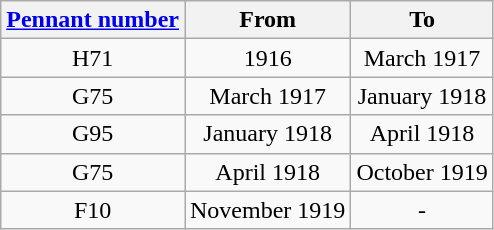<table class="wikitable" style="text-align:center">
<tr>
<th><a href='#'>Pennant number</a></th>
<th>From</th>
<th>To</th>
</tr>
<tr>
<td>H71</td>
<td>1916</td>
<td>March 1917</td>
</tr>
<tr>
<td>G75</td>
<td>March 1917</td>
<td>January 1918</td>
</tr>
<tr>
<td>G95</td>
<td>January 1918</td>
<td>April 1918</td>
</tr>
<tr>
<td>G75</td>
<td>April 1918</td>
<td>October 1919</td>
</tr>
<tr>
<td>F10</td>
<td>November 1919</td>
<td>-</td>
</tr>
</table>
